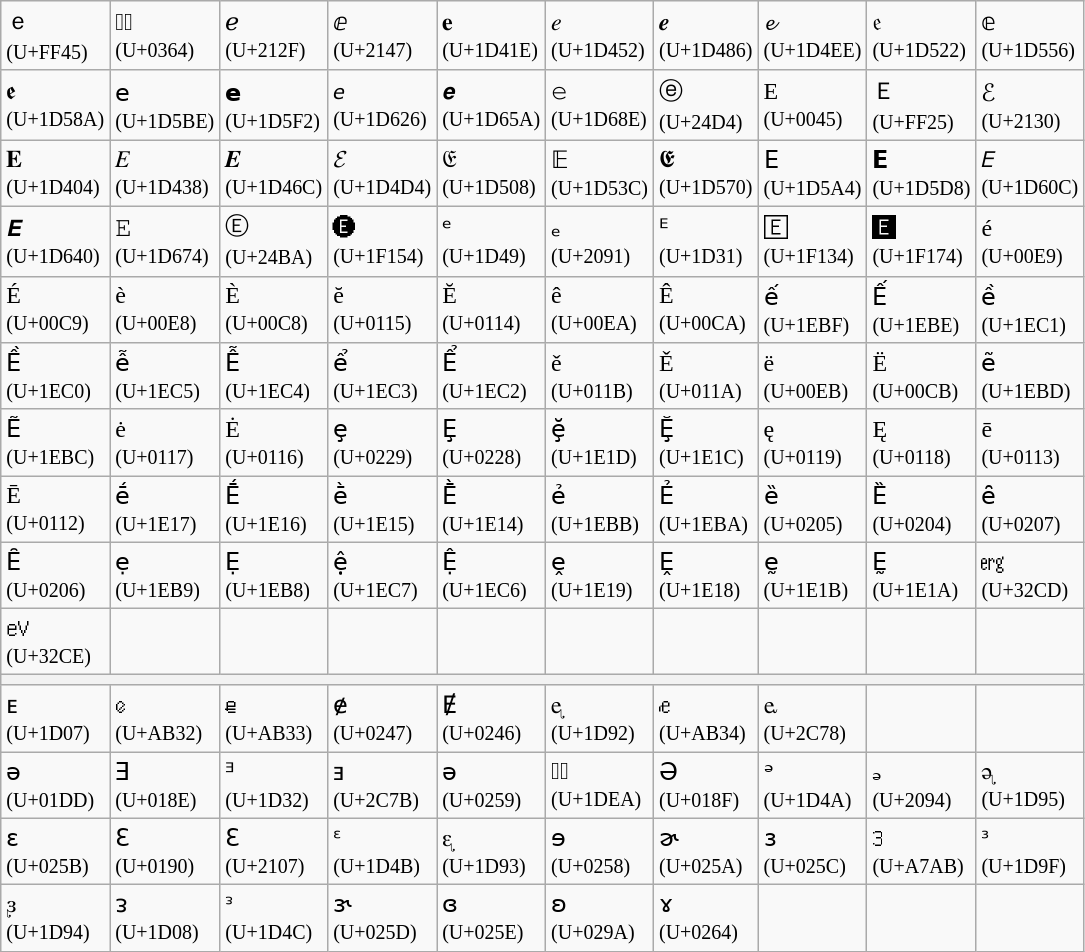<table class="wikitable">
<tr>
<td>ｅ <br><small>(U+FF45)</small></td>
<td>◌ͤ <br><small>(U+0364)</small></td>
<td>ℯ <br><small>(U+212F)</small></td>
<td>ⅇ <br><small>(U+2147)</small></td>
<td>𝐞 <br><small>(U+1D41E)</small></td>
<td>𝑒 <br><small>(U+1D452)</small></td>
<td>𝒆 <br><small>(U+1D486)</small></td>
<td>𝓮 <br><small>(U+1D4EE)</small></td>
<td>𝔢 <br><small>(U+1D522)</small></td>
<td>𝕖 <br><small>(U+1D556)</small></td>
</tr>
<tr>
<td>𝖊 <br><small>(U+1D58A)</small></td>
<td>𝖾 <br><small>(U+1D5BE)</small></td>
<td>𝗲 <br><small>(U+1D5F2)</small></td>
<td>𝘦 <br><small>(U+1D626)</small></td>
<td>𝙚 <br><small>(U+1D65A)</small></td>
<td>𝚎 <br><small>(U+1D68E)</small></td>
<td>ⓔ <br><small>(U+24D4)</small></td>
<td>E <br><small>(U+0045)</small></td>
<td>Ｅ <br><small>(U+FF25)</small></td>
<td>ℰ <br><small>(U+2130)</small></td>
</tr>
<tr>
<td>𝐄 <br><small>(U+1D404)</small></td>
<td>𝐸 <br><small>(U+1D438)</small></td>
<td>𝑬 <br><small>(U+1D46C)</small></td>
<td>𝓔 <br><small>(U+1D4D4)</small></td>
<td>𝔈 <br><small>(U+1D508)</small></td>
<td>𝔼 <br><small>(U+1D53C)</small></td>
<td>𝕰 <br><small>(U+1D570)</small></td>
<td>𝖤 <br><small>(U+1D5A4)</small></td>
<td>𝗘 <br><small>(U+1D5D8)</small></td>
<td>𝘌 <br><small>(U+1D60C)</small></td>
</tr>
<tr>
<td>𝙀 <br><small>(U+1D640)</small></td>
<td>𝙴 <br><small>(U+1D674)</small></td>
<td>Ⓔ <br><small>(U+24BA)</small></td>
<td>🅔 <br><small>(U+1F154)</small></td>
<td>ᵉ <br><small>(U+1D49)</small></td>
<td>ₑ <br><small>(U+2091)</small></td>
<td>ᴱ <br><small>(U+1D31)</small></td>
<td>🄴 <br><small>(U+1F134)</small></td>
<td>🅴 <br><small>(U+1F174)</small></td>
<td>é <br><small>(U+00E9)</small></td>
</tr>
<tr>
<td>É <br><small>(U+00C9)</small></td>
<td>è <br><small>(U+00E8)</small></td>
<td>È <br><small>(U+00C8)</small></td>
<td>ĕ <br><small>(U+0115)</small></td>
<td>Ĕ <br><small>(U+0114)</small></td>
<td>ê <br><small>(U+00EA)</small></td>
<td>Ê <br><small>(U+00CA)</small></td>
<td>ế <br><small>(U+1EBF)</small></td>
<td>Ế <br><small>(U+1EBE)</small></td>
<td>ề <br><small>(U+1EC1)</small></td>
</tr>
<tr>
<td>Ề <br><small>(U+1EC0)</small></td>
<td>ễ <br><small>(U+1EC5)</small></td>
<td>Ễ <br><small>(U+1EC4)</small></td>
<td>ể <br><small>(U+1EC3)</small></td>
<td>Ể <br><small>(U+1EC2)</small></td>
<td>ě <br><small>(U+011B)</small></td>
<td>Ě <br><small>(U+011A)</small></td>
<td>ë <br><small>(U+00EB)</small></td>
<td>Ë <br><small>(U+00CB)</small></td>
<td>ẽ <br><small>(U+1EBD)</small></td>
</tr>
<tr>
<td>Ẽ <br><small>(U+1EBC)</small></td>
<td>ė <br><small>(U+0117)</small></td>
<td>Ė <br><small>(U+0116)</small></td>
<td>ȩ <br><small>(U+0229)</small></td>
<td>Ȩ <br><small>(U+0228)</small></td>
<td>ḝ <br><small>(U+1E1D)</small></td>
<td>Ḝ <br><small>(U+1E1C)</small></td>
<td>ę <br><small>(U+0119)</small></td>
<td>Ę <br><small>(U+0118)</small></td>
<td>ē <br><small>(U+0113)</small></td>
</tr>
<tr>
<td>Ē <br><small>(U+0112)</small></td>
<td>ḗ <br><small>(U+1E17)</small></td>
<td>Ḗ <br><small>(U+1E16)</small></td>
<td>ḕ <br><small>(U+1E15)</small></td>
<td>Ḕ <br><small>(U+1E14)</small></td>
<td>ẻ <br><small>(U+1EBB)</small></td>
<td>Ẻ <br><small>(U+1EBA)</small></td>
<td>ȅ <br><small>(U+0205)</small></td>
<td>Ȅ <br><small>(U+0204)</small></td>
<td>ȇ <br><small>(U+0207)</small></td>
</tr>
<tr>
<td>Ȇ <br><small>(U+0206)</small></td>
<td>ẹ <br><small>(U+1EB9)</small></td>
<td>Ẹ <br><small>(U+1EB8)</small></td>
<td>ệ <br><small>(U+1EC7)</small></td>
<td>Ệ <br><small>(U+1EC6)</small></td>
<td>ḙ <br><small>(U+1E19)</small></td>
<td>Ḙ <br><small>(U+1E18)</small></td>
<td>ḛ <br><small>(U+1E1B)</small></td>
<td>Ḛ <br><small>(U+1E1A)</small></td>
<td>㋍ <br><small>(U+32CD)</small></td>
</tr>
<tr>
<td>㋎ <br><small>(U+32CE)</small></td>
<td></td>
<td></td>
<td></td>
<td></td>
<td></td>
<td></td>
<td></td>
<td></td>
<td></td>
</tr>
<tr>
<th colspan=10></th>
</tr>
<tr>
<td>ᴇ <br><small>(U+1D07)</small></td>
<td>ꬲ <br><small>(U+AB32)</small></td>
<td>ꬳ <br><small>(U+AB33)</small></td>
<td>ɇ <br><small>(U+0247)</small></td>
<td>Ɇ <br><small>(U+0246)</small></td>
<td>ᶒ <br><small>(U+1D92)</small></td>
<td>ꬴ <br><small>(U+AB34)</small></td>
<td>ⱸ <br><small>(U+2C78)</small></td>
<td></td>
<td></td>
</tr>
<tr>
<td>ǝ <br><small>(U+01DD)</small></td>
<td>Ǝ <br><small>(U+018E)</small></td>
<td>ᴲ <br><small>(U+1D32)</small></td>
<td>ⱻ <br><small>(U+2C7B)</small></td>
<td>ə <br><small>(U+0259)</small></td>
<td>◌ᷪ <br><small>(U+1DEA)</small></td>
<td>Ə <br><small>(U+018F)</small></td>
<td>ᵊ <br><small>(U+1D4A)</small></td>
<td>ₔ <br><small>(U+2094)</small></td>
<td>ᶕ <br><small>(U+1D95)</small></td>
</tr>
<tr>
<td>ɛ <br><small>(U+025B)</small></td>
<td>Ɛ <br><small>(U+0190)</small></td>
<td>ℇ <br><small>(U+2107)</small></td>
<td>ᵋ <br><small>(U+1D4B)</small></td>
<td>ᶓ <br><small>(U+1D93)</small></td>
<td>ɘ <br><small>(U+0258)</small></td>
<td>ɚ <br><small>(U+025A)</small></td>
<td>ɜ <br><small>(U+025C)</small></td>
<td>Ɜ <br><small>(U+A7AB)</small></td>
<td>ᶟ <br><small>(U+1D9F)</small></td>
</tr>
<tr>
<td>ᶔ <br><small>(U+1D94)</small></td>
<td>ᴈ <br><small>(U+1D08)</small></td>
<td>ᵌ <br><small>(U+1D4C)</small></td>
<td>ɝ <br><small>(U+025D)</small></td>
<td>ɞ <br><small>(U+025E)</small></td>
<td>ʚ <br><small>(U+029A)</small></td>
<td>ɤ <br><small>(U+0264)</small></td>
<td></td>
<td></td>
<td></td>
</tr>
</table>
